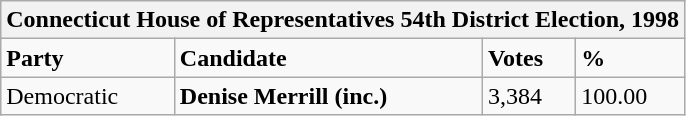<table class="wikitable">
<tr>
<th colspan="4">Connecticut House of Representatives 54th District Election, 1998</th>
</tr>
<tr>
<td><strong>Party</strong></td>
<td><strong>Candidate</strong></td>
<td><strong>Votes</strong></td>
<td><strong>%</strong></td>
</tr>
<tr>
<td>Democratic</td>
<td><strong>Denise Merrill (inc.)</strong></td>
<td>3,384</td>
<td>100.00</td>
</tr>
</table>
